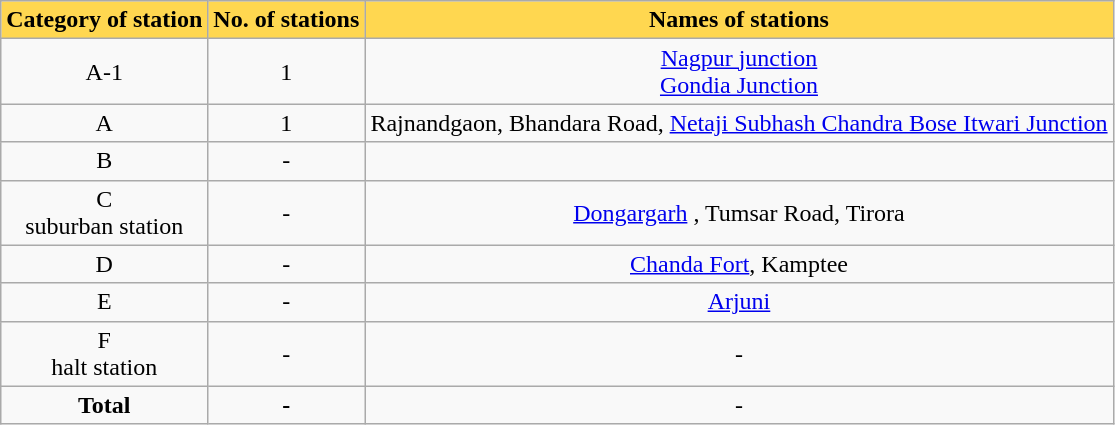<table class="wikitable sortable">
<tr>
<th style="background:#ffd750;">Category of station</th>
<th style="background:#ffd750;">No. of stations</th>
<th style="background:#ffd750;">Names of stations</th>
</tr>
<tr>
<td style="text-align:center;">A-1</td>
<td style="text-align:center;">1</td>
<td style="text-align:center;"><a href='#'>Nagpur junction</a><br><a href='#'>Gondia Junction</a></td>
</tr>
<tr>
<td style="text-align:center;">A</td>
<td style="text-align:center;">1</td>
<td style="text-align:center;">Rajnandgaon, Bhandara Road, <a href='#'>Netaji Subhash Chandra Bose Itwari Junction</a></td>
</tr>
<tr>
<td style="text-align:center;">B</td>
<td style="text-align:center;">-</td>
<td style="text-align:center;"></td>
</tr>
<tr>
<td style="text-align:center;">C<br>suburban station</td>
<td style="text-align:center;">-</td>
<td style="text-align:center;"><a href='#'>Dongargarh</a> , Tumsar Road, Tirora</td>
</tr>
<tr>
<td style="text-align:center;">D</td>
<td style="text-align:center;">-</td>
<td style="text-align:center;"><a href='#'>Chanda Fort</a>, Kamptee</td>
</tr>
<tr>
<td style="text-align:center;">E</td>
<td style="text-align:center;">-</td>
<td style="text-align:center;"><a href='#'>Arjuni</a></td>
</tr>
<tr>
<td style="text-align:center;">F<br>halt station</td>
<td style="text-align:center;">-</td>
<td style="text-align:center;">-</td>
</tr>
<tr>
<td style="text-align:center;"><strong>Total</strong></td>
<td style="text-align:center;"><strong>-</strong></td>
<td style="text-align:center;">-</td>
</tr>
</table>
